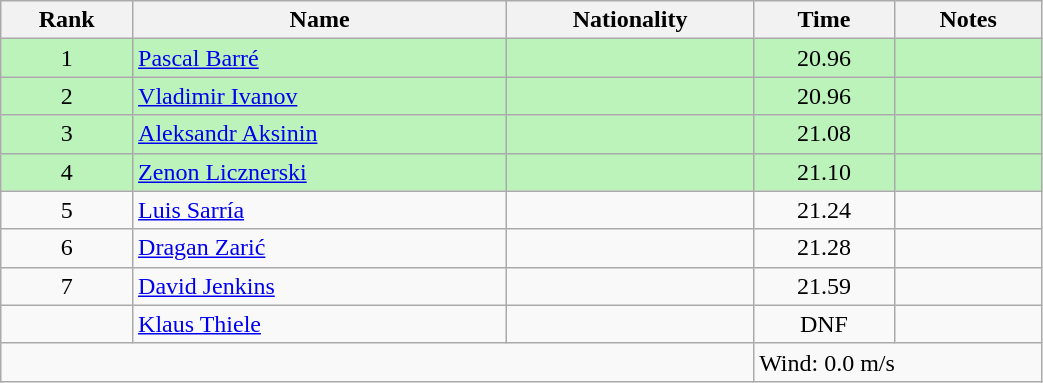<table class="wikitable sortable" style="text-align:center;width: 55%">
<tr>
<th>Rank</th>
<th>Name</th>
<th>Nationality</th>
<th>Time</th>
<th>Notes</th>
</tr>
<tr bgcolor=bbf3bb>
<td>1</td>
<td align=left><a href='#'>Pascal Barré</a></td>
<td align=left></td>
<td>20.96</td>
<td></td>
</tr>
<tr bgcolor=bbf3bb>
<td>2</td>
<td align=left><a href='#'>Vladimir Ivanov</a></td>
<td align=left></td>
<td>20.96</td>
<td></td>
</tr>
<tr bgcolor=bbf3bb>
<td>3</td>
<td align=left><a href='#'>Aleksandr Aksinin</a></td>
<td align=left></td>
<td>21.08</td>
<td></td>
</tr>
<tr bgcolor=bbf3bb>
<td>4</td>
<td align=left><a href='#'>Zenon Licznerski</a></td>
<td align=left></td>
<td>21.10</td>
<td></td>
</tr>
<tr>
<td>5</td>
<td align=left><a href='#'>Luis Sarría</a></td>
<td align=left></td>
<td>21.24</td>
<td></td>
</tr>
<tr>
<td>6</td>
<td align=left><a href='#'>Dragan Zarić</a></td>
<td align=left></td>
<td>21.28</td>
<td></td>
</tr>
<tr>
<td>7</td>
<td align=left><a href='#'>David Jenkins</a></td>
<td align=left></td>
<td>21.59</td>
<td></td>
</tr>
<tr>
<td></td>
<td align=left><a href='#'>Klaus Thiele</a></td>
<td align=left></td>
<td>DNF</td>
<td></td>
</tr>
<tr class="sortbottom">
<td colspan="3"></td>
<td colspan="2" style="text-align:left;">Wind: 0.0 m/s</td>
</tr>
</table>
